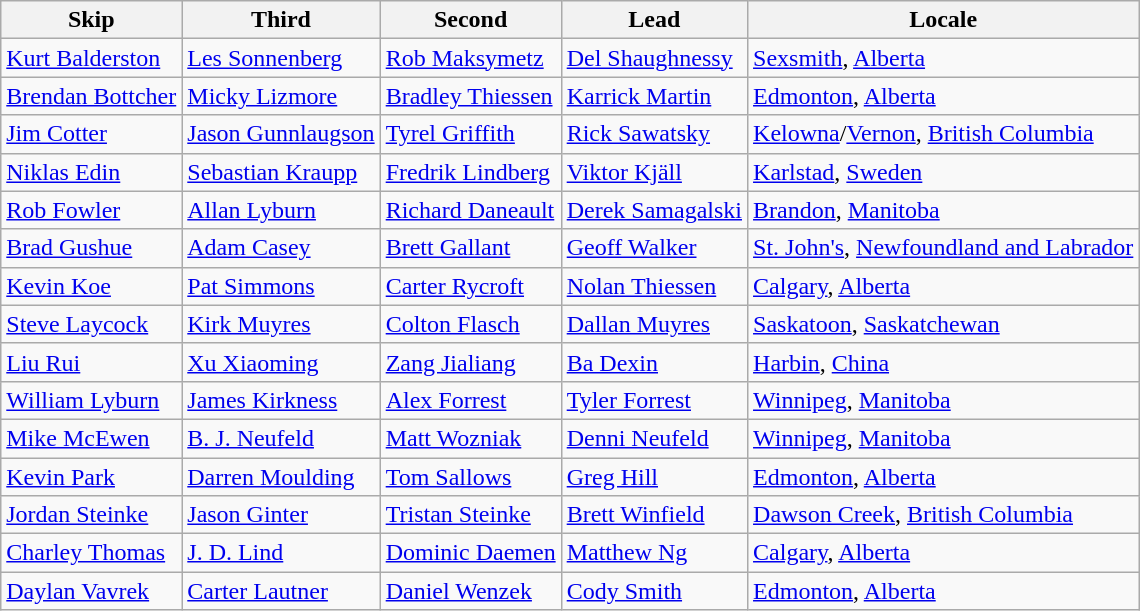<table class=wikitable>
<tr>
<th>Skip</th>
<th>Third</th>
<th>Second</th>
<th>Lead</th>
<th>Locale</th>
</tr>
<tr>
<td><a href='#'>Kurt Balderston</a></td>
<td><a href='#'>Les Sonnenberg</a></td>
<td><a href='#'>Rob Maksymetz</a></td>
<td><a href='#'>Del Shaughnessy</a></td>
<td> <a href='#'>Sexsmith</a>, <a href='#'>Alberta</a></td>
</tr>
<tr>
<td><a href='#'>Brendan Bottcher</a></td>
<td><a href='#'>Micky Lizmore</a></td>
<td><a href='#'>Bradley Thiessen</a></td>
<td><a href='#'>Karrick Martin</a></td>
<td> <a href='#'>Edmonton</a>, <a href='#'>Alberta</a></td>
</tr>
<tr>
<td><a href='#'>Jim Cotter</a></td>
<td><a href='#'>Jason Gunnlaugson</a></td>
<td><a href='#'>Tyrel Griffith</a></td>
<td><a href='#'>Rick Sawatsky</a></td>
<td> <a href='#'>Kelowna</a>/<a href='#'>Vernon</a>, <a href='#'>British Columbia</a></td>
</tr>
<tr>
<td><a href='#'>Niklas Edin</a></td>
<td><a href='#'>Sebastian Kraupp</a></td>
<td><a href='#'>Fredrik Lindberg</a></td>
<td><a href='#'>Viktor Kjäll</a></td>
<td> <a href='#'>Karlstad</a>, <a href='#'>Sweden</a></td>
</tr>
<tr>
<td><a href='#'>Rob Fowler</a></td>
<td><a href='#'>Allan Lyburn</a></td>
<td><a href='#'>Richard Daneault</a></td>
<td><a href='#'>Derek Samagalski</a></td>
<td> <a href='#'>Brandon</a>, <a href='#'>Manitoba</a></td>
</tr>
<tr>
<td><a href='#'>Brad Gushue</a></td>
<td><a href='#'>Adam Casey</a></td>
<td><a href='#'>Brett Gallant</a></td>
<td><a href='#'>Geoff Walker</a></td>
<td> <a href='#'>St. John's</a>, <a href='#'>Newfoundland and Labrador</a></td>
</tr>
<tr>
<td><a href='#'>Kevin Koe</a></td>
<td><a href='#'>Pat Simmons</a></td>
<td><a href='#'>Carter Rycroft</a></td>
<td><a href='#'>Nolan Thiessen</a></td>
<td> <a href='#'>Calgary</a>, <a href='#'>Alberta</a></td>
</tr>
<tr>
<td><a href='#'>Steve Laycock</a></td>
<td><a href='#'>Kirk Muyres</a></td>
<td><a href='#'>Colton Flasch</a></td>
<td><a href='#'>Dallan Muyres</a></td>
<td> <a href='#'>Saskatoon</a>, <a href='#'>Saskatchewan</a></td>
</tr>
<tr>
<td><a href='#'>Liu Rui</a></td>
<td><a href='#'>Xu Xiaoming</a></td>
<td><a href='#'>Zang Jialiang</a></td>
<td><a href='#'>Ba Dexin</a></td>
<td> <a href='#'>Harbin</a>, <a href='#'>China</a></td>
</tr>
<tr>
<td><a href='#'>William Lyburn</a></td>
<td><a href='#'>James Kirkness</a></td>
<td><a href='#'>Alex Forrest</a></td>
<td><a href='#'>Tyler Forrest</a></td>
<td> <a href='#'>Winnipeg</a>, <a href='#'>Manitoba</a></td>
</tr>
<tr>
<td><a href='#'>Mike McEwen</a></td>
<td><a href='#'>B. J. Neufeld</a></td>
<td><a href='#'>Matt Wozniak</a></td>
<td><a href='#'>Denni Neufeld</a></td>
<td> <a href='#'>Winnipeg</a>, <a href='#'>Manitoba</a></td>
</tr>
<tr>
<td><a href='#'>Kevin Park</a></td>
<td><a href='#'>Darren Moulding</a></td>
<td><a href='#'>Tom Sallows</a></td>
<td><a href='#'>Greg Hill</a></td>
<td> <a href='#'>Edmonton</a>, <a href='#'>Alberta</a></td>
</tr>
<tr>
<td><a href='#'>Jordan Steinke</a></td>
<td><a href='#'>Jason Ginter</a></td>
<td><a href='#'>Tristan Steinke</a></td>
<td><a href='#'>Brett Winfield</a></td>
<td> <a href='#'>Dawson Creek</a>, <a href='#'>British Columbia</a></td>
</tr>
<tr>
<td><a href='#'>Charley Thomas</a></td>
<td><a href='#'>J. D. Lind</a></td>
<td><a href='#'>Dominic Daemen</a></td>
<td><a href='#'>Matthew Ng</a></td>
<td> <a href='#'>Calgary</a>, <a href='#'>Alberta</a></td>
</tr>
<tr>
<td><a href='#'>Daylan Vavrek</a></td>
<td><a href='#'>Carter Lautner</a></td>
<td><a href='#'>Daniel Wenzek</a></td>
<td><a href='#'>Cody Smith</a></td>
<td> <a href='#'>Edmonton</a>, <a href='#'>Alberta</a></td>
</tr>
</table>
